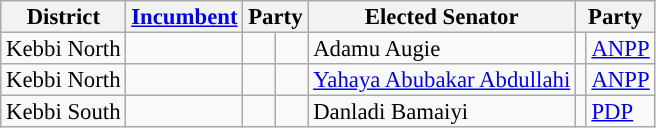<table class="sortable wikitable" style="font-size:95%;line-height:14px;">
<tr>
<th class="unsortable">District</th>
<th class="unsortable"><a href='#'>Incumbent</a></th>
<th colspan="2">Party</th>
<th class="unsortable">Elected Senator</th>
<th colspan="2">Party</th>
</tr>
<tr>
<td>Kebbi North</td>
<td></td>
<td></td>
<td></td>
<td>Adamu Augie</td>
<td style="background:"></td>
<td><a href='#'>ANPP</a></td>
</tr>
<tr>
<td>Kebbi North</td>
<td></td>
<td></td>
<td></td>
<td><a href='#'>Yahaya Abubakar Abdullahi</a></td>
<td style="background:"></td>
<td><a href='#'>ANPP</a></td>
</tr>
<tr>
<td>Kebbi South</td>
<td></td>
<td></td>
<td></td>
<td>Danladi Bamaiyi</td>
<td style="background:"></td>
<td><a href='#'>PDP</a></td>
</tr>
</table>
